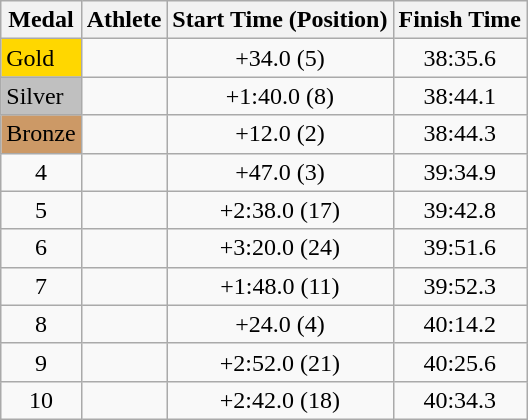<table class="wikitable">
<tr>
<th>Medal</th>
<th>Athlete</th>
<th>Start Time (Position)</th>
<th>Finish Time</th>
</tr>
<tr>
<td bgcolor="gold">Gold</td>
<td align=left></td>
<td align=center>+34.0 (5)</td>
<td align=center>38:35.6</td>
</tr>
<tr>
<td bgcolor="silver">Silver</td>
<td align=left></td>
<td align=center>+1:40.0 (8)</td>
<td align=center>38:44.1</td>
</tr>
<tr>
<td bgcolor="CC9966">Bronze</td>
<td align=left></td>
<td align=center>+12.0 (2)</td>
<td align=center>38:44.3</td>
</tr>
<tr>
<td align=center>4</td>
<td align=left></td>
<td align=center>+47.0 (3)</td>
<td align=center>39:34.9</td>
</tr>
<tr>
<td align=center>5</td>
<td align=left></td>
<td align=center>+2:38.0 (17)</td>
<td align=center>39:42.8</td>
</tr>
<tr>
<td align=center>6</td>
<td align=left></td>
<td align=center>+3:20.0 (24)</td>
<td align=center>39:51.6</td>
</tr>
<tr>
<td align=center>7</td>
<td align=left></td>
<td align=center>+1:48.0 (11)</td>
<td align=center>39:52.3</td>
</tr>
<tr>
<td align=center>8</td>
<td align=left></td>
<td align=center>+24.0 (4)</td>
<td align=center>40:14.2</td>
</tr>
<tr>
<td align=center>9</td>
<td align=left></td>
<td align=center>+2:52.0 (21)</td>
<td align=center>40:25.6</td>
</tr>
<tr>
<td align=center>10</td>
<td align=left></td>
<td align=center>+2:42.0 (18)</td>
<td align=center>40:34.3</td>
</tr>
</table>
